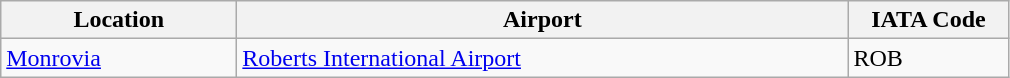<table class="wikitable">
<tr>
<th scope="col" style="width:150px;"><strong>Location</strong></th>
<th scope="col" style="width:400px;"><strong>Airport</strong></th>
<th scope="col" style="width:100px;"><strong>IATA Code</strong></th>
</tr>
<tr>
<td><a href='#'>Monrovia</a></td>
<td><a href='#'>Roberts International Airport</a></td>
<td>ROB</td>
</tr>
</table>
